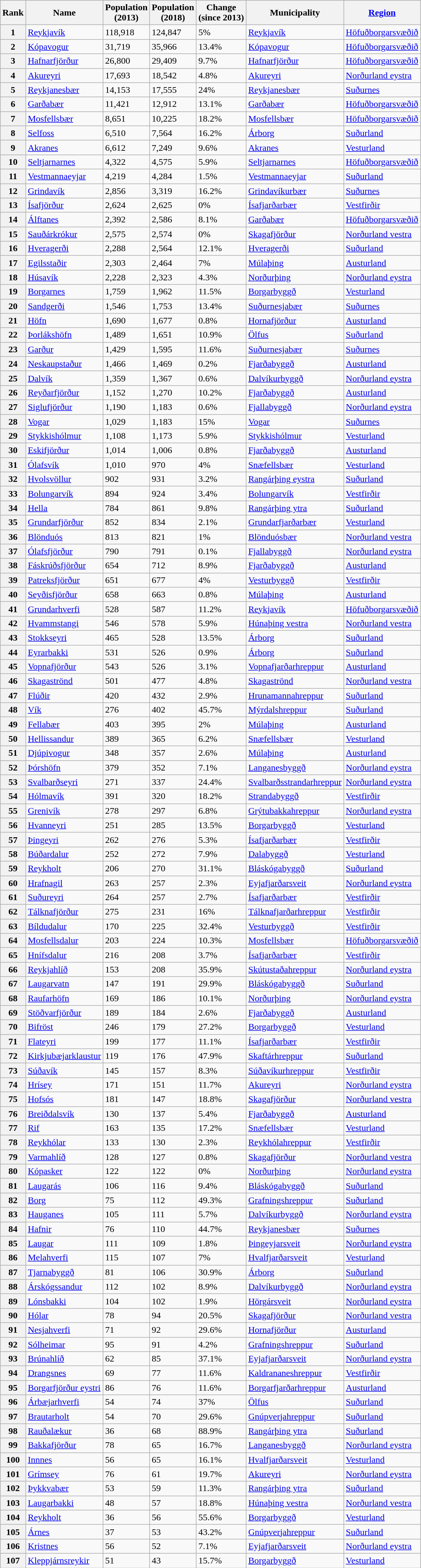<table class="wikitable sortable">
<tr>
<th style="width: 5;">Rank</th>
<th style="width: 5;">Name</th>
<th style="width: 5;">Population<br>(2013)</th>
<th style="width: 5;">Population<br>(2018)</th>
<th style="width: 6.25;">Change<br>(since 2013)</th>
<th style="width: 5;">Municipality</th>
<th style="width: 5;"><a href='#'>Region</a></th>
</tr>
<tr>
<th>1</th>
<td><a href='#'>Reykjavík</a></td>
<td>118,918</td>
<td>124,847</td>
<td> 5%</td>
<td><a href='#'>Reykjavík</a></td>
<td><a href='#'>Höfuðborgarsvæðið</a></td>
</tr>
<tr>
<th>2</th>
<td><a href='#'>Kópavogur</a></td>
<td>31,719</td>
<td>35,966</td>
<td> 13.4%</td>
<td><a href='#'>Kópavogur</a></td>
<td><a href='#'>Höfuðborgarsvæðið</a></td>
</tr>
<tr>
<th>3</th>
<td><a href='#'>Hafnarfjörður</a></td>
<td>26,800</td>
<td>29,409</td>
<td> 9.7%</td>
<td><a href='#'>Hafnarfjörður</a></td>
<td><a href='#'>Höfuðborgarsvæðið</a></td>
</tr>
<tr>
<th>4</th>
<td><a href='#'>Akureyri</a></td>
<td>17,693</td>
<td>18,542</td>
<td> 4.8%</td>
<td><a href='#'>Akureyri</a></td>
<td><a href='#'>Norðurland eystra</a></td>
</tr>
<tr>
<th>5</th>
<td><a href='#'>Reykjanesbær</a></td>
<td>14,153</td>
<td>17,555</td>
<td> 24%</td>
<td><a href='#'>Reykjanesbær</a></td>
<td><a href='#'>Suðurnes</a></td>
</tr>
<tr>
<th>6</th>
<td><a href='#'>Garðabær</a></td>
<td>11,421</td>
<td>12,912</td>
<td> 13.1%</td>
<td><a href='#'>Garðabær</a></td>
<td><a href='#'>Höfuðborgarsvæðið</a></td>
</tr>
<tr>
<th>7</th>
<td><a href='#'>Mosfellsbær</a></td>
<td>8,651</td>
<td>10,225</td>
<td> 18.2%</td>
<td><a href='#'>Mosfellsbær</a></td>
<td><a href='#'>Höfuðborgarsvæðið</a></td>
</tr>
<tr>
<th>8</th>
<td><a href='#'>Selfoss</a></td>
<td>6,510</td>
<td>7,564</td>
<td> 16.2%</td>
<td><a href='#'>Árborg</a></td>
<td><a href='#'>Suðurland</a></td>
</tr>
<tr>
<th>9</th>
<td><a href='#'>Akranes</a></td>
<td>6,612</td>
<td>7,249</td>
<td> 9.6%</td>
<td><a href='#'>Akranes</a></td>
<td><a href='#'>Vesturland</a></td>
</tr>
<tr>
<th>10</th>
<td><a href='#'>Seltjarnarnes</a></td>
<td>4,322</td>
<td>4,575</td>
<td> 5.9%</td>
<td><a href='#'>Seltjarnarnes</a></td>
<td><a href='#'>Höfuðborgarsvæðið</a></td>
</tr>
<tr>
<th>11</th>
<td><a href='#'>Vestmannaeyjar</a></td>
<td>4,219</td>
<td>4,284</td>
<td> 1.5%</td>
<td><a href='#'>Vestmannaeyjar</a></td>
<td><a href='#'>Suðurland</a></td>
</tr>
<tr>
<th>12</th>
<td><a href='#'>Grindavík</a></td>
<td>2,856</td>
<td>3,319</td>
<td> 16.2%</td>
<td><a href='#'>Grindavíkurbær</a></td>
<td><a href='#'>Suðurnes</a></td>
</tr>
<tr>
<th>13</th>
<td><a href='#'>Ísafjörður</a></td>
<td>2,624</td>
<td>2,625</td>
<td> 0%</td>
<td><a href='#'>Ísafjarðarbær</a></td>
<td><a href='#'>Vestfirðir</a></td>
</tr>
<tr>
<th>14</th>
<td><a href='#'>Álftanes</a></td>
<td>2,392</td>
<td>2,586</td>
<td> 8.1%</td>
<td><a href='#'>Garðabær</a></td>
<td><a href='#'>Höfuðborgarsvæðið</a></td>
</tr>
<tr>
<th>15</th>
<td><a href='#'>Sauðárkrókur</a></td>
<td>2,575</td>
<td>2,574</td>
<td> 0%</td>
<td><a href='#'>Skagafjörður</a></td>
<td><a href='#'>Norðurland vestra</a></td>
</tr>
<tr>
<th>16</th>
<td><a href='#'>Hveragerði</a></td>
<td>2,288</td>
<td>2,564</td>
<td> 12.1%</td>
<td><a href='#'>Hveragerði</a></td>
<td><a href='#'>Suðurland</a></td>
</tr>
<tr>
<th>17</th>
<td><a href='#'>Egilsstaðir</a></td>
<td>2,303</td>
<td>2,464</td>
<td> 7%</td>
<td><a href='#'>Múlaþing</a></td>
<td><a href='#'>Austurland</a></td>
</tr>
<tr>
<th>18</th>
<td><a href='#'>Húsavík</a></td>
<td>2,228</td>
<td>2,323</td>
<td> 4.3%</td>
<td><a href='#'>Norðurþing</a></td>
<td><a href='#'>Norðurland eystra</a></td>
</tr>
<tr>
<th>19</th>
<td><a href='#'>Borgarnes</a></td>
<td>1,759</td>
<td>1,962</td>
<td> 11.5%</td>
<td><a href='#'>Borgarbyggð</a></td>
<td><a href='#'>Vesturland</a></td>
</tr>
<tr>
<th>20</th>
<td><a href='#'>Sandgerði</a></td>
<td>1,546</td>
<td>1,753</td>
<td> 13.4%</td>
<td><a href='#'>Suðurnesjabær</a></td>
<td><a href='#'>Suðurnes</a></td>
</tr>
<tr>
<th>21</th>
<td><a href='#'>Höfn</a></td>
<td>1,690</td>
<td>1,677</td>
<td> 0.8%</td>
<td><a href='#'>Hornafjörður</a></td>
<td><a href='#'>Austurland</a></td>
</tr>
<tr>
<th>22</th>
<td><a href='#'>Þorlákshöfn</a></td>
<td>1,489</td>
<td>1,651</td>
<td> 10.9%</td>
<td><a href='#'>Ölfus</a></td>
<td><a href='#'>Suðurland</a></td>
</tr>
<tr>
<th>23</th>
<td><a href='#'>Garður</a></td>
<td>1,429</td>
<td>1,595</td>
<td> 11.6%</td>
<td><a href='#'>Suðurnesjabær</a></td>
<td><a href='#'>Suðurnes</a></td>
</tr>
<tr>
<th>24</th>
<td><a href='#'>Neskaupstaður</a></td>
<td>1,466</td>
<td>1,469</td>
<td> 0.2%</td>
<td><a href='#'>Fjarðabyggð</a></td>
<td><a href='#'>Austurland</a></td>
</tr>
<tr>
<th>25</th>
<td><a href='#'>Dalvík</a></td>
<td>1,359</td>
<td>1,367</td>
<td> 0.6%</td>
<td><a href='#'>Dalvíkurbyggð</a></td>
<td><a href='#'>Norðurland eystra</a></td>
</tr>
<tr>
<th>26</th>
<td><a href='#'>Reyðarfjörður</a></td>
<td>1,152</td>
<td>1,270</td>
<td> 10.2%</td>
<td><a href='#'>Fjarðabyggð</a></td>
<td><a href='#'>Austurland</a></td>
</tr>
<tr>
<th>27</th>
<td><a href='#'>Siglufjörður</a></td>
<td>1,190</td>
<td>1,183</td>
<td> 0.6%</td>
<td><a href='#'>Fjallabyggð</a></td>
<td><a href='#'>Norðurland eystra</a></td>
</tr>
<tr>
<th>28</th>
<td><a href='#'>Vogar</a></td>
<td>1,029</td>
<td>1,183</td>
<td> 15%</td>
<td><a href='#'>Vogar</a></td>
<td><a href='#'>Suðurnes</a></td>
</tr>
<tr>
<th>29</th>
<td><a href='#'>Stykkishólmur</a></td>
<td>1,108</td>
<td>1,173</td>
<td> 5.9%</td>
<td><a href='#'>Stykkishólmur</a></td>
<td><a href='#'>Vesturland</a></td>
</tr>
<tr>
<th>30</th>
<td><a href='#'>Eskifjörður</a></td>
<td>1,014</td>
<td>1,006</td>
<td> 0.8%</td>
<td><a href='#'>Fjarðabyggð</a></td>
<td><a href='#'>Austurland</a></td>
</tr>
<tr>
<th>31</th>
<td><a href='#'>Ólafsvík</a></td>
<td>1,010</td>
<td>970</td>
<td> 4%</td>
<td><a href='#'>Snæfellsbær</a></td>
<td><a href='#'>Vesturland</a></td>
</tr>
<tr>
<th>32</th>
<td><a href='#'>Hvolsvöllur</a></td>
<td>902</td>
<td>931</td>
<td> 3.2%</td>
<td><a href='#'>Rangárþing eystra</a></td>
<td><a href='#'>Suðurland</a></td>
</tr>
<tr>
<th>33</th>
<td><a href='#'>Bolungarvík</a></td>
<td>894</td>
<td>924</td>
<td> 3.4%</td>
<td><a href='#'>Bolungarvík</a></td>
<td><a href='#'>Vestfirðir</a></td>
</tr>
<tr>
<th>34</th>
<td><a href='#'>Hella</a></td>
<td>784</td>
<td>861</td>
<td> 9.8%</td>
<td><a href='#'>Rangárþing ytra</a></td>
<td><a href='#'>Suðurland</a></td>
</tr>
<tr>
<th>35</th>
<td><a href='#'>Grundarfjörður</a></td>
<td>852</td>
<td>834</td>
<td> 2.1%</td>
<td><a href='#'>Grundarfjarðarbær</a></td>
<td><a href='#'>Vesturland</a></td>
</tr>
<tr>
<th>36</th>
<td><a href='#'>Blönduós</a></td>
<td>813</td>
<td>821</td>
<td> 1%</td>
<td><a href='#'>Blönduósbær</a></td>
<td><a href='#'>Norðurland vestra</a></td>
</tr>
<tr>
<th>37</th>
<td><a href='#'>Ólafsfjörður</a></td>
<td>790</td>
<td>791</td>
<td> 0.1%</td>
<td><a href='#'>Fjallabyggð</a></td>
<td><a href='#'>Norðurland eystra</a></td>
</tr>
<tr>
<th>38</th>
<td><a href='#'>Fáskrúðsfjörður</a></td>
<td>654</td>
<td>712</td>
<td> 8.9%</td>
<td><a href='#'>Fjarðabyggð</a></td>
<td><a href='#'>Austurland</a></td>
</tr>
<tr>
<th>39</th>
<td><a href='#'>Patreksfjörður</a></td>
<td>651</td>
<td>677</td>
<td> 4%</td>
<td><a href='#'>Vesturbyggð</a></td>
<td><a href='#'>Vestfirðir</a></td>
</tr>
<tr>
<th>40</th>
<td><a href='#'>Seyðisfjörður</a></td>
<td>658</td>
<td>663</td>
<td> 0.8%</td>
<td><a href='#'>Múlaþing</a></td>
<td><a href='#'>Austurland</a></td>
</tr>
<tr>
<th>41</th>
<td><a href='#'>Grundarhverfi</a></td>
<td>528</td>
<td>587</td>
<td> 11.2%</td>
<td><a href='#'>Reykjavík</a></td>
<td><a href='#'>Höfuðborgarsvæðið</a></td>
</tr>
<tr>
<th>42</th>
<td><a href='#'>Hvammstangi</a></td>
<td>546</td>
<td>578</td>
<td> 5.9%</td>
<td><a href='#'>Húnaþing vestra</a></td>
<td><a href='#'>Norðurland vestra</a></td>
</tr>
<tr>
<th>43</th>
<td><a href='#'>Stokkseyri</a></td>
<td>465</td>
<td>528</td>
<td> 13.5%</td>
<td><a href='#'>Árborg</a></td>
<td><a href='#'>Suðurland</a></td>
</tr>
<tr>
<th>44</th>
<td><a href='#'>Eyrarbakki</a></td>
<td>531</td>
<td>526</td>
<td> 0.9%</td>
<td><a href='#'>Árborg</a></td>
<td><a href='#'>Suðurland</a></td>
</tr>
<tr>
<th>45</th>
<td><a href='#'>Vopnafjörður</a></td>
<td>543</td>
<td>526</td>
<td> 3.1%</td>
<td><a href='#'>Vopnafjarðarhreppur</a></td>
<td><a href='#'>Austurland</a></td>
</tr>
<tr>
<th>46</th>
<td><a href='#'>Skagaströnd</a></td>
<td>501</td>
<td>477</td>
<td> 4.8%</td>
<td><a href='#'>Skagaströnd</a></td>
<td><a href='#'>Norðurland vestra</a></td>
</tr>
<tr>
<th>47</th>
<td><a href='#'>Flúðir</a></td>
<td>420</td>
<td>432</td>
<td> 2.9%</td>
<td><a href='#'>Hrunamannahreppur</a></td>
<td><a href='#'>Suðurland</a></td>
</tr>
<tr>
<th>48</th>
<td><a href='#'>Vík</a></td>
<td>276</td>
<td>402</td>
<td> 45.7%</td>
<td><a href='#'>Mýrdalshreppur</a></td>
<td><a href='#'>Suðurland</a></td>
</tr>
<tr>
<th>49</th>
<td><a href='#'>Fellabær</a></td>
<td>403</td>
<td>395</td>
<td> 2%</td>
<td><a href='#'>Múlaþing</a></td>
<td><a href='#'>Austurland</a></td>
</tr>
<tr>
<th>50</th>
<td><a href='#'>Hellissandur</a></td>
<td>389</td>
<td>365</td>
<td> 6.2%</td>
<td><a href='#'>Snæfellsbær</a></td>
<td><a href='#'>Vesturland</a></td>
</tr>
<tr>
<th>51</th>
<td><a href='#'>Djúpivogur</a></td>
<td>348</td>
<td>357</td>
<td> 2.6%</td>
<td><a href='#'>Múlaþing</a></td>
<td><a href='#'>Austurland</a></td>
</tr>
<tr>
<th>52</th>
<td><a href='#'>Þórshöfn</a></td>
<td>379</td>
<td>352</td>
<td> 7.1%</td>
<td><a href='#'>Langanesbyggð</a></td>
<td><a href='#'>Norðurland eystra</a></td>
</tr>
<tr>
<th>53</th>
<td><a href='#'>Svalbarðseyri</a></td>
<td>271</td>
<td>337</td>
<td> 24.4%</td>
<td><a href='#'>Svalbarðsstrandarhreppur</a></td>
<td><a href='#'>Norðurland eystra</a></td>
</tr>
<tr>
<th>54</th>
<td><a href='#'>Hólmavík</a></td>
<td>391</td>
<td>320</td>
<td> 18.2%</td>
<td><a href='#'>Strandabyggð</a></td>
<td><a href='#'>Vestfirðir</a></td>
</tr>
<tr>
<th>55</th>
<td><a href='#'>Grenivík</a></td>
<td>278</td>
<td>297</td>
<td> 6.8%</td>
<td><a href='#'>Grýtubakkahreppur</a></td>
<td><a href='#'>Norðurland eystra</a></td>
</tr>
<tr>
<th>56</th>
<td><a href='#'>Hvanneyri</a></td>
<td>251</td>
<td>285</td>
<td> 13.5%</td>
<td><a href='#'>Borgarbyggð</a></td>
<td><a href='#'>Vesturland</a></td>
</tr>
<tr>
<th>57</th>
<td><a href='#'>Þingeyri</a></td>
<td>262</td>
<td>276</td>
<td> 5.3%</td>
<td><a href='#'>Ísafjarðarbær</a></td>
<td><a href='#'>Vestfirðir</a></td>
</tr>
<tr>
<th>58</th>
<td><a href='#'>Búðardalur</a></td>
<td>252</td>
<td>272</td>
<td> 7.9%</td>
<td><a href='#'>Dalabyggð</a></td>
<td><a href='#'>Vesturland</a></td>
</tr>
<tr>
<th>59</th>
<td><a href='#'>Reykholt</a></td>
<td>206</td>
<td>270</td>
<td> 31.1%</td>
<td><a href='#'>Bláskógabyggð</a></td>
<td><a href='#'>Suðurland</a></td>
</tr>
<tr>
<th>60</th>
<td><a href='#'>Hrafnagil</a></td>
<td>263</td>
<td>257</td>
<td> 2.3%</td>
<td><a href='#'>Eyjafjarðarsveit</a></td>
<td><a href='#'>Norðurland eystra</a></td>
</tr>
<tr>
<th>61</th>
<td><a href='#'>Suðureyri</a></td>
<td>264</td>
<td>257</td>
<td> 2.7%</td>
<td><a href='#'>Ísafjarðarbær</a></td>
<td><a href='#'>Vestfirðir</a></td>
</tr>
<tr>
<th>62</th>
<td><a href='#'>Tálknafjörður</a></td>
<td>275</td>
<td>231</td>
<td> 16%</td>
<td><a href='#'>Tálknafjarðarhreppur</a></td>
<td><a href='#'>Vestfirðir</a></td>
</tr>
<tr>
<th>63</th>
<td><a href='#'>Bíldudalur</a></td>
<td>170</td>
<td>225</td>
<td> 32.4%</td>
<td><a href='#'>Vesturbyggð</a></td>
<td><a href='#'>Vestfirðir</a></td>
</tr>
<tr>
<th>64</th>
<td><a href='#'>Mosfellsdalur</a></td>
<td>203</td>
<td>224</td>
<td> 10.3%</td>
<td><a href='#'>Mosfellsbær</a></td>
<td><a href='#'>Höfuðborgarsvæðið</a></td>
</tr>
<tr>
<th>65</th>
<td><a href='#'>Hnífsdalur</a></td>
<td>216</td>
<td>208</td>
<td> 3.7%</td>
<td><a href='#'>Ísafjarðarbær</a></td>
<td><a href='#'>Vestfirðir</a></td>
</tr>
<tr>
<th>66</th>
<td><a href='#'>Reykjahlíð</a></td>
<td>153</td>
<td>208</td>
<td> 35.9%</td>
<td><a href='#'>Skútustaðahreppur</a></td>
<td><a href='#'>Norðurland eystra</a></td>
</tr>
<tr>
<th>67</th>
<td><a href='#'>Laugarvatn</a></td>
<td>147</td>
<td>191</td>
<td> 29.9%</td>
<td><a href='#'>Bláskógabyggð</a></td>
<td><a href='#'>Suðurland</a></td>
</tr>
<tr>
<th>68</th>
<td><a href='#'>Raufarhöfn</a></td>
<td>169</td>
<td>186</td>
<td> 10.1%</td>
<td><a href='#'>Norðurþing</a></td>
<td><a href='#'>Norðurland eystra</a></td>
</tr>
<tr>
<th>69</th>
<td><a href='#'>Stöðvarfjörður</a></td>
<td>189</td>
<td>184</td>
<td> 2.6%</td>
<td><a href='#'>Fjarðabyggð</a></td>
<td><a href='#'>Austurland</a></td>
</tr>
<tr>
<th>70</th>
<td><a href='#'>Bifröst</a></td>
<td>246</td>
<td>179</td>
<td> 27.2%</td>
<td><a href='#'>Borgarbyggð</a></td>
<td><a href='#'>Vesturland</a></td>
</tr>
<tr>
<th>71</th>
<td><a href='#'>Flateyri</a></td>
<td>199</td>
<td>177</td>
<td> 11.1%</td>
<td><a href='#'>Ísafjarðarbær</a></td>
<td><a href='#'>Vestfirðir</a></td>
</tr>
<tr>
<th>72</th>
<td><a href='#'>Kirkjubæjarklaustur</a></td>
<td>119</td>
<td>176</td>
<td> 47.9%</td>
<td><a href='#'>Skaftárhreppur</a></td>
<td><a href='#'>Suðurland</a></td>
</tr>
<tr>
<th>73</th>
<td><a href='#'>Súðavík</a></td>
<td>145</td>
<td>157</td>
<td> 8.3%</td>
<td><a href='#'>Súðavíkurhreppur</a></td>
<td><a href='#'>Vestfirðir</a></td>
</tr>
<tr>
<th>74</th>
<td><a href='#'>Hrísey</a></td>
<td>171</td>
<td>151</td>
<td> 11.7%</td>
<td><a href='#'>Akureyri</a></td>
<td><a href='#'>Norðurland eystra</a></td>
</tr>
<tr>
<th>75</th>
<td><a href='#'>Hofsós</a></td>
<td>181</td>
<td>147</td>
<td> 18.8%</td>
<td><a href='#'>Skagafjörður</a></td>
<td><a href='#'>Norðurland vestra</a></td>
</tr>
<tr>
<th>76</th>
<td><a href='#'>Breiðdalsvík</a></td>
<td>130</td>
<td>137</td>
<td> 5.4%</td>
<td><a href='#'>Fjarðabyggð</a></td>
<td><a href='#'>Austurland</a></td>
</tr>
<tr>
<th>77</th>
<td><a href='#'>Rif</a></td>
<td>163</td>
<td>135</td>
<td> 17.2%</td>
<td><a href='#'>Snæfellsbær</a></td>
<td><a href='#'>Vesturland</a></td>
</tr>
<tr>
<th>78</th>
<td><a href='#'>Reykhólar</a></td>
<td>133</td>
<td>130</td>
<td> 2.3%</td>
<td><a href='#'>Reykhólahreppur</a></td>
<td><a href='#'>Vestfirðir</a></td>
</tr>
<tr>
<th>79</th>
<td><a href='#'>Varmahlíð</a></td>
<td>128</td>
<td>127</td>
<td> 0.8%</td>
<td><a href='#'>Skagafjörður</a></td>
<td><a href='#'>Norðurland vestra</a></td>
</tr>
<tr>
<th>80</th>
<td><a href='#'>Kópasker</a></td>
<td>122</td>
<td>122</td>
<td> 0%</td>
<td><a href='#'>Norðurþing</a></td>
<td><a href='#'>Norðurland eystra</a></td>
</tr>
<tr>
<th>81</th>
<td><a href='#'>Laugarás</a></td>
<td>106</td>
<td>116</td>
<td> 9.4%</td>
<td><a href='#'>Bláskógabyggð</a></td>
<td><a href='#'>Suðurland</a></td>
</tr>
<tr>
<th>82</th>
<td><a href='#'>Borg</a></td>
<td>75</td>
<td>112</td>
<td> 49.3%</td>
<td><a href='#'>Grafningshreppur</a></td>
<td><a href='#'>Suðurland</a></td>
</tr>
<tr>
<th>83</th>
<td><a href='#'>Hauganes</a></td>
<td>105</td>
<td>111</td>
<td> 5.7%</td>
<td><a href='#'>Dalvíkurbyggð</a></td>
<td><a href='#'>Norðurland eystra</a></td>
</tr>
<tr>
<th>84</th>
<td><a href='#'>Hafnir</a></td>
<td>76</td>
<td>110</td>
<td> 44.7%</td>
<td><a href='#'>Reykjanesbær</a></td>
<td><a href='#'>Suðurnes</a></td>
</tr>
<tr>
<th>85</th>
<td><a href='#'>Laugar</a></td>
<td>111</td>
<td>109</td>
<td> 1.8%</td>
<td><a href='#'>Þingeyjarsveit</a></td>
<td><a href='#'>Norðurland eystra</a></td>
</tr>
<tr>
<th>86</th>
<td><a href='#'>Melahverfi</a></td>
<td>115</td>
<td>107</td>
<td> 7%</td>
<td><a href='#'>Hvalfjarðarsveit</a></td>
<td><a href='#'>Vesturland</a></td>
</tr>
<tr>
<th>87</th>
<td><a href='#'>Tjarnabyggð</a></td>
<td>81</td>
<td>106</td>
<td> 30.9%</td>
<td><a href='#'>Árborg</a></td>
<td><a href='#'>Suðurland</a></td>
</tr>
<tr>
<th>88</th>
<td><a href='#'>Árskógssandur</a></td>
<td>112</td>
<td>102</td>
<td> 8.9%</td>
<td><a href='#'>Dalvíkurbyggð</a></td>
<td><a href='#'>Norðurland eystra</a></td>
</tr>
<tr>
<th>89</th>
<td><a href='#'>Lónsbakki</a></td>
<td>104</td>
<td>102</td>
<td> 1.9%</td>
<td><a href='#'>Hörgársveit</a></td>
<td><a href='#'>Norðurland eystra</a></td>
</tr>
<tr>
<th>90</th>
<td><a href='#'>Hólar</a></td>
<td>78</td>
<td>94</td>
<td> 20.5%</td>
<td><a href='#'>Skagafjörður</a></td>
<td><a href='#'>Norðurland vestra</a></td>
</tr>
<tr>
<th>91</th>
<td><a href='#'>Nesjahverfi</a></td>
<td>71</td>
<td>92</td>
<td> 29.6%</td>
<td><a href='#'>Hornafjörður</a></td>
<td><a href='#'>Austurland</a></td>
</tr>
<tr>
<th>92</th>
<td><a href='#'>Sólheimar</a></td>
<td>95</td>
<td>91</td>
<td> 4.2%</td>
<td><a href='#'>Grafningshreppur</a></td>
<td><a href='#'>Suðurland</a></td>
</tr>
<tr>
<th>93</th>
<td><a href='#'>Brúnahlíð</a></td>
<td>62</td>
<td>85</td>
<td> 37.1%</td>
<td><a href='#'>Eyjafjarðarsveit</a></td>
<td><a href='#'>Norðurland eystra</a></td>
</tr>
<tr>
<th>94</th>
<td><a href='#'>Drangsnes</a></td>
<td>69</td>
<td>77</td>
<td> 11.6%</td>
<td><a href='#'>Kaldrananeshreppur</a></td>
<td><a href='#'>Vestfirðir</a></td>
</tr>
<tr>
<th>95</th>
<td><a href='#'>Borgarfjörður eystri</a></td>
<td>86</td>
<td>76</td>
<td> 11.6%</td>
<td><a href='#'>Borgarfjarðarhreppur</a></td>
<td><a href='#'>Austurland</a></td>
</tr>
<tr>
<th>96</th>
<td><a href='#'>Árbæjarhverfi</a></td>
<td>54</td>
<td>74</td>
<td> 37%</td>
<td><a href='#'>Ölfus</a></td>
<td><a href='#'>Suðurland</a></td>
</tr>
<tr>
<th>97</th>
<td><a href='#'>Brautarholt</a></td>
<td>54</td>
<td>70</td>
<td> 29.6%</td>
<td><a href='#'>Gnúpverjahreppur</a></td>
<td><a href='#'>Suðurland</a></td>
</tr>
<tr>
<th>98</th>
<td><a href='#'>Rauðalækur</a></td>
<td>36</td>
<td>68</td>
<td> 88.9%</td>
<td><a href='#'>Rangárþing ytra</a></td>
<td><a href='#'>Suðurland</a></td>
</tr>
<tr>
<th>99</th>
<td><a href='#'>Bakkafjörður</a></td>
<td>78</td>
<td>65</td>
<td> 16.7%</td>
<td><a href='#'>Langanesbyggð</a></td>
<td><a href='#'>Norðurland eystra</a></td>
</tr>
<tr>
<th>100</th>
<td><a href='#'>Innnes</a></td>
<td>56</td>
<td>65</td>
<td> 16.1%</td>
<td><a href='#'>Hvalfjarðarsveit</a></td>
<td><a href='#'>Vesturland</a></td>
</tr>
<tr>
<th>101</th>
<td><a href='#'>Grímsey</a></td>
<td>76</td>
<td>61</td>
<td> 19.7%</td>
<td><a href='#'>Akureyri</a></td>
<td><a href='#'>Norðurland eystra</a></td>
</tr>
<tr>
<th>102</th>
<td><a href='#'>Þykkvabær</a></td>
<td>53</td>
<td>59</td>
<td> 11.3%</td>
<td><a href='#'>Rangárþing ytra</a></td>
<td><a href='#'>Suðurland</a></td>
</tr>
<tr>
<th>103</th>
<td><a href='#'>Laugarbakki</a></td>
<td>48</td>
<td>57</td>
<td> 18.8%</td>
<td><a href='#'>Húnaþing vestra</a></td>
<td><a href='#'>Norðurland vestra</a></td>
</tr>
<tr>
<th>104</th>
<td><a href='#'>Reykholt</a></td>
<td>36</td>
<td>56</td>
<td> 55.6%</td>
<td><a href='#'>Borgarbyggð</a></td>
<td><a href='#'>Vesturland</a></td>
</tr>
<tr>
<th>105</th>
<td><a href='#'>Árnes</a></td>
<td>37</td>
<td>53</td>
<td> 43.2%</td>
<td><a href='#'>Gnúpverjahreppur</a></td>
<td><a href='#'>Suðurland</a></td>
</tr>
<tr>
<th>106</th>
<td><a href='#'>Kristnes</a></td>
<td>56</td>
<td>52</td>
<td> 7.1%</td>
<td><a href='#'>Eyjafjarðarsveit</a></td>
<td><a href='#'>Norðurland eystra</a></td>
</tr>
<tr>
<th>107</th>
<td><a href='#'>Kleppjárnsreykir</a></td>
<td>51</td>
<td>43</td>
<td> 15.7%</td>
<td><a href='#'>Borgarbyggð</a></td>
<td><a href='#'>Vesturland</a></td>
</tr>
</table>
